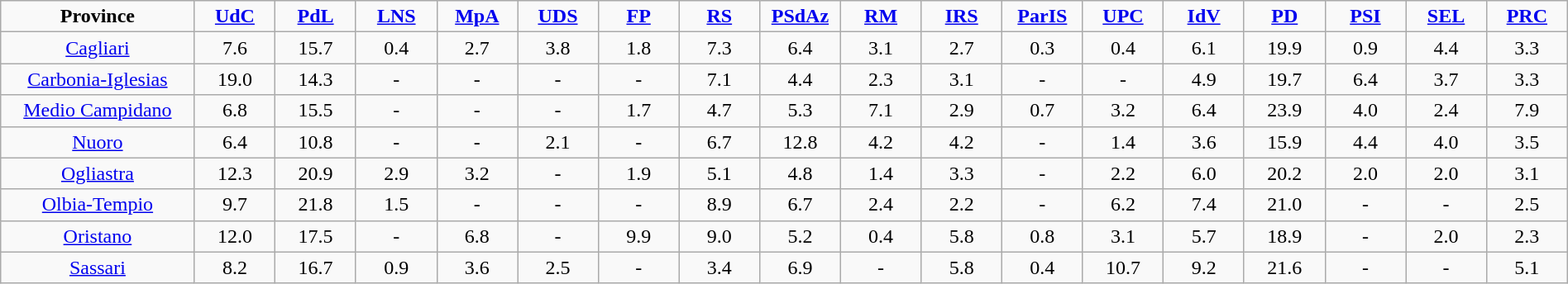<table class="wikitable" style="text-align:center; width:100%">
<tr>
<td style="width:12%"><strong>Province</strong></td>
<td style="width:5%"><strong><a href='#'>UdC</a></strong></td>
<td style="width:5%"><strong><a href='#'>PdL</a></strong></td>
<td style="width:5%"><strong><a href='#'>LNS</a></strong></td>
<td style="width:5%"><strong><a href='#'>MpA</a></strong></td>
<td style="width:5%"><strong><a href='#'>UDS</a></strong></td>
<td style="width:5%"><strong><a href='#'>FP</a></strong></td>
<td style="width:5%"><strong><a href='#'>RS</a></strong></td>
<td style="width:5%"><strong><a href='#'>PSdAz</a></strong></td>
<td style="width:5%"><strong><a href='#'>RM</a></strong></td>
<td style="width:5%"><strong><a href='#'>IRS</a></strong></td>
<td style="width:5%"><strong><a href='#'>ParIS</a></strong></td>
<td style="width:5%"><strong><a href='#'>UPC</a></strong></td>
<td style="width:5%"><strong><a href='#'>IdV</a></strong></td>
<td style="width:5%"><strong><a href='#'>PD</a></strong></td>
<td style="width:5%"><strong><a href='#'>PSI</a></strong></td>
<td style="width:5%"><strong><a href='#'>SEL</a></strong></td>
<td style="width:5%"><strong><a href='#'>PRC</a></strong></td>
</tr>
<tr>
<td><a href='#'>Cagliari</a></td>
<td>7.6</td>
<td>15.7</td>
<td>0.4</td>
<td>2.7</td>
<td>3.8</td>
<td>1.8</td>
<td>7.3</td>
<td>6.4</td>
<td>3.1</td>
<td>2.7</td>
<td>0.3</td>
<td>0.4</td>
<td>6.1</td>
<td>19.9</td>
<td>0.9</td>
<td>4.4</td>
<td>3.3</td>
</tr>
<tr>
<td><a href='#'>Carbonia-Iglesias</a></td>
<td>19.0</td>
<td>14.3</td>
<td>-</td>
<td>-</td>
<td>-</td>
<td>-</td>
<td>7.1</td>
<td>4.4</td>
<td>2.3</td>
<td>3.1</td>
<td>-</td>
<td>-</td>
<td>4.9</td>
<td>19.7</td>
<td>6.4</td>
<td>3.7</td>
<td>3.3</td>
</tr>
<tr>
<td><a href='#'>Medio Campidano</a></td>
<td>6.8</td>
<td>15.5</td>
<td>-</td>
<td>-</td>
<td>-</td>
<td>1.7</td>
<td>4.7</td>
<td>5.3</td>
<td>7.1</td>
<td>2.9</td>
<td>0.7</td>
<td>3.2</td>
<td>6.4</td>
<td>23.9</td>
<td>4.0</td>
<td>2.4</td>
<td>7.9</td>
</tr>
<tr>
<td><a href='#'>Nuoro</a></td>
<td>6.4</td>
<td>10.8</td>
<td>-</td>
<td>-</td>
<td>2.1</td>
<td>-</td>
<td>6.7</td>
<td>12.8</td>
<td>4.2</td>
<td>4.2</td>
<td>-</td>
<td>1.4</td>
<td>3.6</td>
<td>15.9</td>
<td>4.4</td>
<td>4.0</td>
<td>3.5</td>
</tr>
<tr>
<td><a href='#'>Ogliastra</a></td>
<td>12.3</td>
<td>20.9</td>
<td>2.9</td>
<td>3.2</td>
<td>-</td>
<td>1.9</td>
<td>5.1</td>
<td>4.8</td>
<td>1.4</td>
<td>3.3</td>
<td>-</td>
<td>2.2</td>
<td>6.0</td>
<td>20.2</td>
<td>2.0</td>
<td>2.0</td>
<td>3.1</td>
</tr>
<tr>
<td><a href='#'>Olbia-Tempio</a></td>
<td>9.7</td>
<td>21.8</td>
<td>1.5</td>
<td>-</td>
<td>-</td>
<td>-</td>
<td>8.9</td>
<td>6.7</td>
<td>2.4</td>
<td>2.2</td>
<td>-</td>
<td>6.2</td>
<td>7.4</td>
<td>21.0</td>
<td>-</td>
<td>-</td>
<td>2.5</td>
</tr>
<tr>
<td><a href='#'>Oristano</a></td>
<td>12.0</td>
<td>17.5</td>
<td>-</td>
<td>6.8</td>
<td>-</td>
<td>9.9</td>
<td>9.0</td>
<td>5.2</td>
<td>0.4</td>
<td>5.8</td>
<td>0.8</td>
<td>3.1</td>
<td>5.7</td>
<td>18.9</td>
<td>-</td>
<td>2.0</td>
<td>2.3</td>
</tr>
<tr>
<td><a href='#'>Sassari</a></td>
<td>8.2</td>
<td>16.7</td>
<td>0.9</td>
<td>3.6</td>
<td>2.5</td>
<td>-</td>
<td>3.4</td>
<td>6.9</td>
<td>-</td>
<td>5.8</td>
<td>0.4</td>
<td>10.7</td>
<td>9.2</td>
<td>21.6</td>
<td>-</td>
<td>-</td>
<td>5.1</td>
</tr>
</table>
